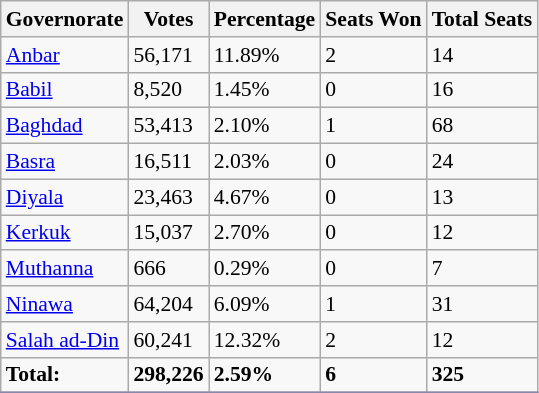<table class=wikitable style="border:1px solid #8888aa; background-color:#f8f8f8; padding:0px; font-size:90%;">
<tr>
<th>Governorate</th>
<th>Votes</th>
<th>Percentage</th>
<th>Seats Won</th>
<th>Total Seats</th>
</tr>
<tr>
<td><a href='#'>Anbar</a></td>
<td>56,171</td>
<td>11.89%</td>
<td>2</td>
<td>14</td>
</tr>
<tr>
<td><a href='#'>Babil</a></td>
<td>8,520</td>
<td>1.45%</td>
<td>0</td>
<td>16</td>
</tr>
<tr>
<td><a href='#'>Baghdad</a></td>
<td>53,413</td>
<td>2.10%</td>
<td>1</td>
<td>68</td>
</tr>
<tr>
<td><a href='#'>Basra</a></td>
<td>16,511</td>
<td>2.03%</td>
<td>0</td>
<td>24</td>
</tr>
<tr>
<td><a href='#'>Diyala</a></td>
<td>23,463</td>
<td>4.67%</td>
<td>0</td>
<td>13</td>
</tr>
<tr>
<td><a href='#'>Kerkuk</a></td>
<td>15,037</td>
<td>2.70%</td>
<td>0</td>
<td>12</td>
</tr>
<tr>
<td><a href='#'>Muthanna</a></td>
<td>666</td>
<td>0.29%</td>
<td>0</td>
<td>7</td>
</tr>
<tr>
<td><a href='#'>Ninawa</a></td>
<td>64,204</td>
<td>6.09%</td>
<td>1</td>
<td>31</td>
</tr>
<tr>
<td><a href='#'>Salah ad-Din</a></td>
<td>60,241</td>
<td>12.32%</td>
<td>2</td>
<td>12</td>
</tr>
<tr>
<td><strong>Total:</strong></td>
<td><strong>298,226</strong></td>
<td><strong>2.59%</strong></td>
<td><strong>6</strong></td>
<td><strong>325</strong></td>
</tr>
<tr>
</tr>
</table>
